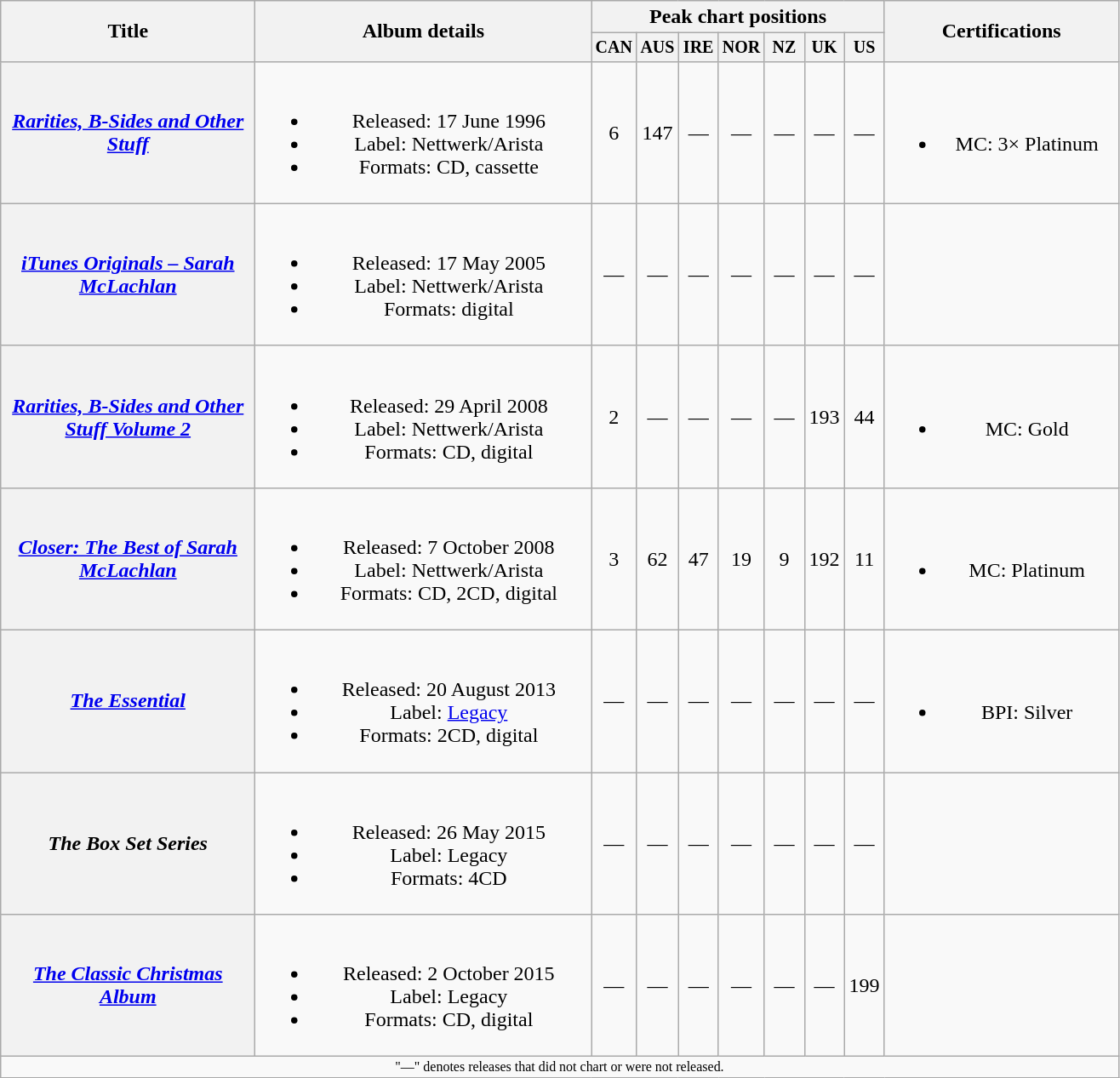<table class="wikitable plainrowheaders" style="text-align:center;" border="1">
<tr>
<th rowspan="2" style="width:12em;">Title</th>
<th rowspan="2" style="width:16em;">Album details</th>
<th colspan="7">Peak chart positions</th>
<th rowspan="2" style="width:11em;">Certifications</th>
</tr>
<tr style="font-size:smaller;">
<th width="25">CAN<br></th>
<th width="25">AUS<br></th>
<th width="25">IRE<br></th>
<th width="25">NOR<br></th>
<th width="25">NZ<br></th>
<th width="25">UK<br></th>
<th width="25">US<br></th>
</tr>
<tr>
<th scope="row"><em><a href='#'>Rarities, B-Sides and Other Stuff</a></em></th>
<td><br><ul><li>Released: 17 June 1996</li><li>Label: Nettwerk/Arista</li><li>Formats: CD, cassette</li></ul></td>
<td>6</td>
<td>147</td>
<td>—</td>
<td>—</td>
<td>—</td>
<td>—</td>
<td>—</td>
<td><br><ul><li>MC: 3× Platinum</li></ul></td>
</tr>
<tr>
<th scope="row"><em><a href='#'>iTunes Originals – Sarah McLachlan</a></em></th>
<td><br><ul><li>Released: 17 May 2005</li><li>Label: Nettwerk/Arista</li><li>Formats: digital</li></ul></td>
<td>—</td>
<td>—</td>
<td>—</td>
<td>—</td>
<td>—</td>
<td>—</td>
<td>—</td>
<td></td>
</tr>
<tr>
<th scope="row"><em><a href='#'>Rarities, B-Sides and Other Stuff Volume 2</a></em></th>
<td><br><ul><li>Released: 29 April 2008</li><li>Label: Nettwerk/Arista</li><li>Formats: CD, digital</li></ul></td>
<td>2</td>
<td>—</td>
<td>—</td>
<td>—</td>
<td>—</td>
<td>193</td>
<td>44</td>
<td><br><ul><li>MC: Gold</li></ul></td>
</tr>
<tr>
<th scope="row"><em><a href='#'>Closer: The Best of Sarah McLachlan</a></em></th>
<td><br><ul><li>Released: 7 October 2008</li><li>Label: Nettwerk/Arista</li><li>Formats: CD, 2CD, digital</li></ul></td>
<td>3</td>
<td>62</td>
<td>47</td>
<td>19</td>
<td>9</td>
<td>192</td>
<td>11</td>
<td><br><ul><li>MC: Platinum</li></ul></td>
</tr>
<tr>
<th scope="row"><em><a href='#'>The Essential</a></em></th>
<td><br><ul><li>Released: 20 August 2013</li><li>Label: <a href='#'>Legacy</a></li><li>Formats: 2CD, digital</li></ul></td>
<td>—</td>
<td>—</td>
<td>—</td>
<td>—</td>
<td>—</td>
<td>—</td>
<td>—</td>
<td><br><ul><li>BPI: Silver</li></ul></td>
</tr>
<tr>
<th scope="row"><em>The Box Set Series</em></th>
<td><br><ul><li>Released: 26 May 2015</li><li>Label: Legacy</li><li>Formats: 4CD</li></ul></td>
<td>—</td>
<td>—</td>
<td>—</td>
<td>—</td>
<td>—</td>
<td>—</td>
<td>—</td>
<td></td>
</tr>
<tr>
<th scope="row"><em><a href='#'>The Classic Christmas Album</a></em></th>
<td><br><ul><li>Released: 2 October 2015</li><li>Label: Legacy</li><li>Formats: CD, digital</li></ul></td>
<td>—</td>
<td>—</td>
<td>—</td>
<td>—</td>
<td>—</td>
<td>—</td>
<td>199</td>
<td></td>
</tr>
<tr>
<td colspan="10" style="font-size:8pt">"—" denotes releases that did not chart or were not released.</td>
</tr>
</table>
